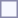<table style="border:1px solid #8888aa; background-color:#f7f8ff; padding:5px; font-size:95%; margin: 0px 12px 12px 0px;">
</table>
